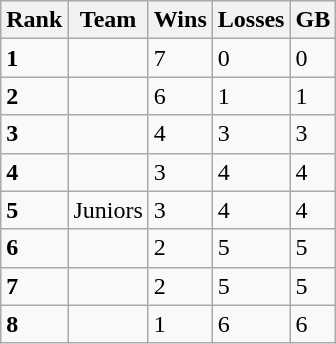<table class="wikitable">
<tr>
<th>Rank</th>
<th>Team</th>
<th>Wins</th>
<th>Losses</th>
<th>GB</th>
</tr>
<tr>
<td><strong>1</strong></td>
<td></td>
<td>7</td>
<td>0</td>
<td>0</td>
</tr>
<tr>
<td><strong>2</strong></td>
<td></td>
<td>6</td>
<td>1</td>
<td>1</td>
</tr>
<tr>
<td><strong>3</strong></td>
<td></td>
<td>4</td>
<td>3</td>
<td>3</td>
</tr>
<tr>
<td><strong>4</strong></td>
<td></td>
<td>3</td>
<td>4</td>
<td>4</td>
</tr>
<tr>
<td><strong>5</strong></td>
<td> Juniors</td>
<td>3</td>
<td>4</td>
<td>4</td>
</tr>
<tr>
<td><strong>6</strong></td>
<td></td>
<td>2</td>
<td>5</td>
<td>5</td>
</tr>
<tr>
<td><strong>7</strong></td>
<td></td>
<td>2</td>
<td>5</td>
<td>5</td>
</tr>
<tr>
<td><strong>8</strong></td>
<td></td>
<td>1</td>
<td>6</td>
<td>6</td>
</tr>
</table>
